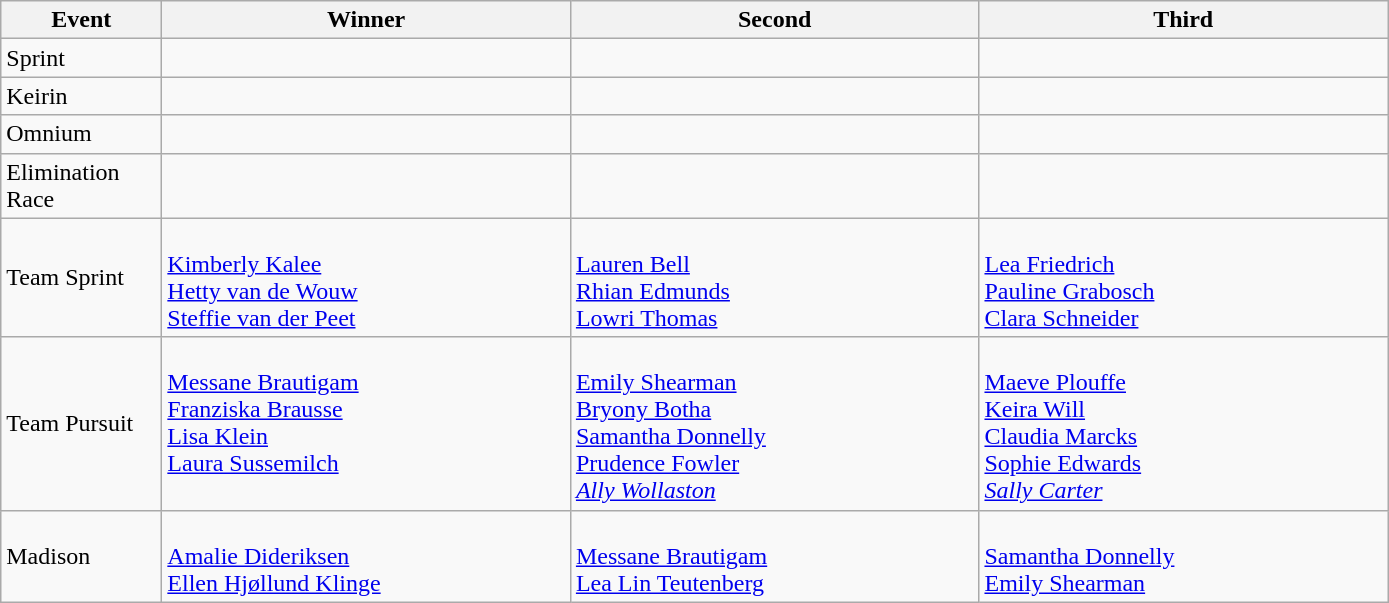<table class="wikitable">
<tr>
<th width=100>Event</th>
<th width=265>Winner</th>
<th width=265>Second</th>
<th width=265>Third</th>
</tr>
<tr>
<td>Sprint<br><em><small></small></em></td>
<td valign=top></td>
<td valign=top></td>
<td valign=top></td>
</tr>
<tr>
<td>Keirin<br><em><small></small></em></td>
<td valign=top></td>
<td valign=top></td>
<td valign=top></td>
</tr>
<tr>
<td>Omnium<br><em><small></small></em></td>
<td valign=top></td>
<td valign=top></td>
<td valign=top></td>
</tr>
<tr>
<td>Elimination Race<br><em><small></small></em></td>
<td valign=top></td>
<td valign=top></td>
<td valign=top></td>
</tr>
<tr>
<td>Team Sprint<br><em><small></small></em></td>
<td valign=top><br><a href='#'>Kimberly Kalee</a><br><a href='#'>Hetty van de Wouw</a><br><a href='#'>Steffie van der Peet</a></td>
<td valign=top><br><a href='#'>Lauren Bell</a><br><a href='#'>Rhian Edmunds</a><br><a href='#'>Lowri Thomas</a></td>
<td valign=top><br><a href='#'>Lea Friedrich</a><br><a href='#'>Pauline Grabosch</a><br><a href='#'>Clara Schneider</a></td>
</tr>
<tr>
<td>Team Pursuit<br><em><small></small></em></td>
<td valign=top><br><a href='#'>Messane Brautigam</a><br><a href='#'>Franziska Brausse</a><br><a href='#'>Lisa Klein</a><br><a href='#'>Laura Sussemilch</a></td>
<td valign=top><br><a href='#'>Emily Shearman</a><br><a href='#'>Bryony Botha</a><br><a href='#'>Samantha Donnelly</a><br><a href='#'>Prudence Fowler</a><br><em><a href='#'>Ally Wollaston</a></em></td>
<td valign=top><br><a href='#'>Maeve Plouffe</a><br><a href='#'>Keira Will</a><br><a href='#'>Claudia Marcks</a><br><a href='#'>Sophie Edwards</a><br><em><a href='#'>Sally Carter</a></em></td>
</tr>
<tr>
<td>Madison<br><em><small></small></em></td>
<td valign=top><br><a href='#'>Amalie Dideriksen</a><br><a href='#'>Ellen Hjøllund Klinge</a></td>
<td valign=top><br><a href='#'>Messane Brautigam</a><br><a href='#'>Lea Lin Teutenberg</a></td>
<td valign=top><br><a href='#'>Samantha Donnelly</a><br><a href='#'>Emily Shearman</a></td>
</tr>
</table>
